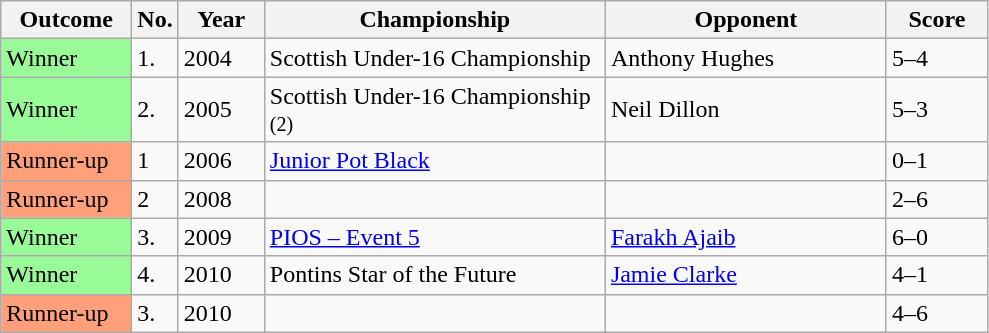<table class="sortable wikitable">
<tr>
<th width="80">Outcome</th>
<th width="20">No.</th>
<th width="50">Year</th>
<th width="220">Championship</th>
<th width="180">Opponent</th>
<th width="60">Score</th>
</tr>
<tr>
<td style="background:#98FB98">Winner</td>
<td>1.</td>
<td>2004</td>
<td>Scottish Under-16 Championship</td>
<td> Anthony Hughes</td>
<td>5–4</td>
</tr>
<tr>
<td style="background:#98FB98">Winner</td>
<td>2.</td>
<td>2005</td>
<td>Scottish Under-16 Championship <small>(2)</small></td>
<td> Neil Dillon</td>
<td>5–3</td>
</tr>
<tr>
<td style="background:#ffa07a;">Runner-up</td>
<td>1</td>
<td>2006</td>
<td><a href='#'>Junior Pot Black</a></td>
<td> </td>
<td>0–1</td>
</tr>
<tr>
<td style="background:#ffa07a;">Runner-up</td>
<td>2</td>
<td>2008</td>
<td></td>
<td> </td>
<td>2–6</td>
</tr>
<tr>
<td style="background:#98FB98">Winner</td>
<td>3.</td>
<td>2009</td>
<td><a href='#'>PIOS – Event 5</a></td>
<td> <a href='#'>Farakh Ajaib</a></td>
<td>6–0</td>
</tr>
<tr>
<td style="background:#98FB98">Winner</td>
<td>4.</td>
<td>2010</td>
<td>Pontins Star of the Future</td>
<td> <a href='#'>Jamie Clarke</a></td>
<td>4–1</td>
</tr>
<tr>
<td style="background:#ffa07a;">Runner-up</td>
<td>3.</td>
<td>2010</td>
<td></td>
<td> </td>
<td>4–6</td>
</tr>
</table>
